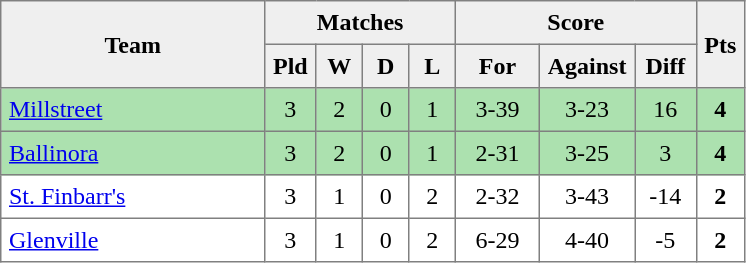<table style=border-collapse:collapse border=1 cellspacing=0 cellpadding=5>
<tr align=center bgcolor=#efefef>
<th rowspan=2 width=165>Team</th>
<th colspan=4>Matches</th>
<th colspan=3>Score</th>
<th rowspan=2width=20>Pts</th>
</tr>
<tr align=center bgcolor=#efefef>
<th width=20>Pld</th>
<th width=20>W</th>
<th width=20>D</th>
<th width=20>L</th>
<th width=45>For</th>
<th width=45>Against</th>
<th width=30>Diff</th>
</tr>
<tr align=center style="background:#ACE1AF;">
<td style="text-align:left;"><a href='#'>Millstreet</a></td>
<td>3</td>
<td>2</td>
<td>0</td>
<td>1</td>
<td>3-39</td>
<td>3-23</td>
<td>16</td>
<td><strong>4</strong></td>
</tr>
<tr align=center  style="background:#ACE1AF;">
<td style="text-align:left;"><a href='#'>Ballinora</a></td>
<td>3</td>
<td>2</td>
<td>0</td>
<td>1</td>
<td>2-31</td>
<td>3-25</td>
<td>3</td>
<td><strong>4</strong></td>
</tr>
<tr align=center>
<td style="text-align:left;"><a href='#'>St. Finbarr's</a></td>
<td>3</td>
<td>1</td>
<td>0</td>
<td>2</td>
<td>2-32</td>
<td>3-43</td>
<td>-14</td>
<td><strong>2</strong></td>
</tr>
<tr align=center>
<td style="text-align:left;"><a href='#'>Glenville</a></td>
<td>3</td>
<td>1</td>
<td>0</td>
<td>2</td>
<td>6-29</td>
<td>4-40</td>
<td>-5</td>
<td><strong>2</strong></td>
</tr>
</table>
